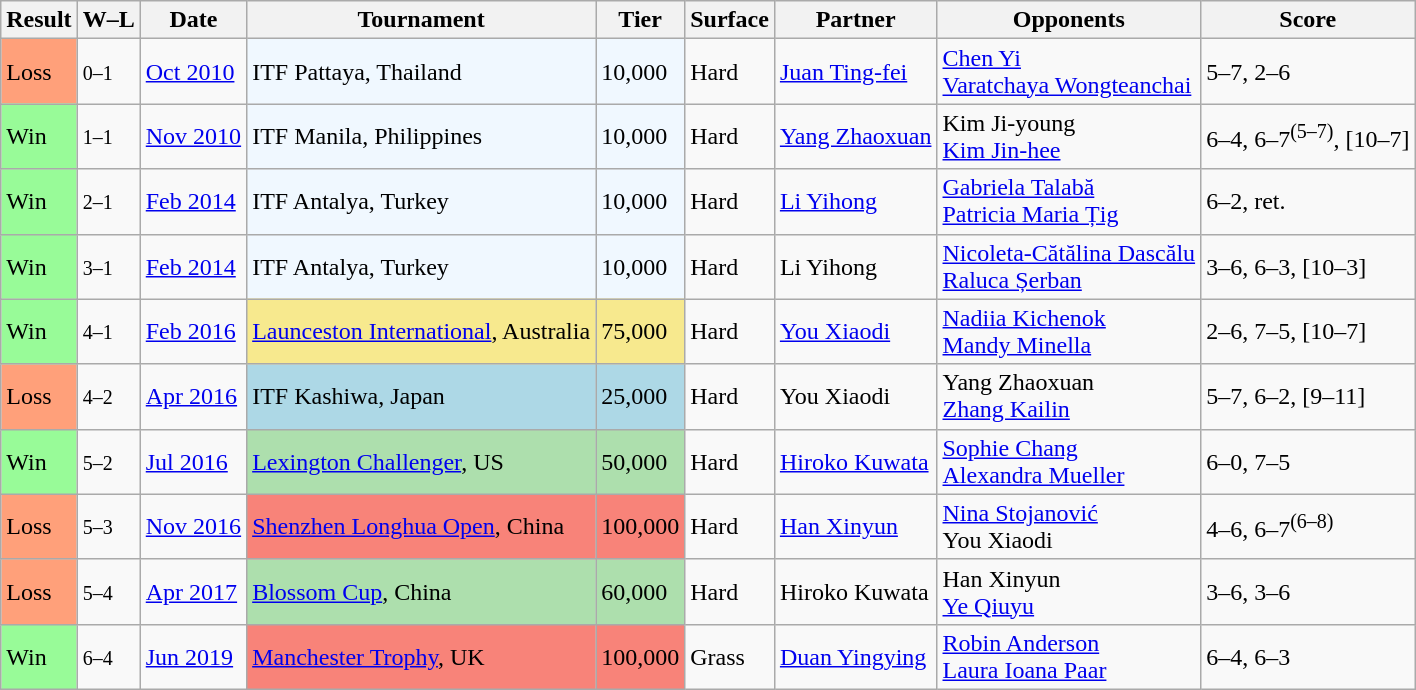<table class="sortable wikitable">
<tr>
<th>Result</th>
<th class="unsortable">W–L</th>
<th>Date</th>
<th>Tournament</th>
<th>Tier</th>
<th>Surface</th>
<th>Partner</th>
<th>Opponents</th>
<th class="unsortable">Score</th>
</tr>
<tr>
<td style="background:#ffa07a;">Loss</td>
<td><small>0–1</small></td>
<td><a href='#'>Oct 2010</a></td>
<td style="background:#f0f8ff;">ITF Pattaya, Thailand</td>
<td style="background:#f0f8ff;">10,000</td>
<td>Hard</td>
<td> <a href='#'>Juan Ting-fei</a></td>
<td> <a href='#'>Chen Yi</a> <br>  <a href='#'>Varatchaya Wongteanchai</a></td>
<td>5–7, 2–6</td>
</tr>
<tr>
<td style="background:#98fb98;">Win</td>
<td><small>1–1</small></td>
<td><a href='#'>Nov 2010</a></td>
<td style="background:#f0f8ff;">ITF Manila, Philippines</td>
<td style="background:#f0f8ff;">10,000</td>
<td>Hard</td>
<td> <a href='#'>Yang Zhaoxuan</a></td>
<td> Kim Ji-young <br>  <a href='#'>Kim Jin-hee</a></td>
<td>6–4, 6–7<sup>(5–7)</sup>, [10–7]</td>
</tr>
<tr>
<td style="background:#98fb98;">Win</td>
<td><small>2–1</small></td>
<td><a href='#'>Feb 2014</a></td>
<td style="background:#f0f8ff;">ITF Antalya, Turkey</td>
<td style="background:#f0f8ff;">10,000</td>
<td>Hard</td>
<td> <a href='#'>Li Yihong</a></td>
<td> <a href='#'>Gabriela Talabă</a> <br>  <a href='#'>Patricia Maria Țig</a></td>
<td>6–2, ret.</td>
</tr>
<tr>
<td style="background:#98fb98;">Win</td>
<td><small>3–1</small></td>
<td><a href='#'>Feb 2014</a></td>
<td style="background:#f0f8ff;">ITF Antalya, Turkey</td>
<td style="background:#f0f8ff;">10,000</td>
<td>Hard</td>
<td> Li Yihong</td>
<td> <a href='#'>Nicoleta-Cătălina Dascălu</a> <br>  <a href='#'>Raluca Șerban</a></td>
<td>3–6, 6–3, [10–3]</td>
</tr>
<tr>
<td style="background:#98fb98;">Win</td>
<td><small>4–1</small></td>
<td><a href='#'>Feb 2016</a></td>
<td style="background:#f7e98e;"><a href='#'>Launceston International</a>, Australia</td>
<td style="background:#f7e98e;">75,000</td>
<td>Hard</td>
<td> <a href='#'>You Xiaodi</a></td>
<td> <a href='#'>Nadiia Kichenok</a> <br>  <a href='#'>Mandy Minella</a></td>
<td>2–6, 7–5, [10–7]</td>
</tr>
<tr>
<td style="background:#ffa07a;">Loss</td>
<td><small>4–2</small></td>
<td><a href='#'>Apr 2016</a></td>
<td style="background:lightblue;">ITF Kashiwa, Japan</td>
<td style="background:lightblue;">25,000</td>
<td>Hard</td>
<td> You Xiaodi</td>
<td> Yang Zhaoxuan <br>  <a href='#'>Zhang Kailin</a></td>
<td>5–7, 6–2, [9–11]</td>
</tr>
<tr>
<td style="background:#98fb98;">Win</td>
<td><small>5–2</small></td>
<td><a href='#'>Jul 2016</a></td>
<td style="background:#addfad;"><a href='#'>Lexington Challenger</a>, US</td>
<td style="background:#addfad;">50,000</td>
<td>Hard</td>
<td> <a href='#'>Hiroko Kuwata</a></td>
<td> <a href='#'>Sophie Chang</a> <br>  <a href='#'>Alexandra Mueller</a></td>
<td>6–0, 7–5</td>
</tr>
<tr>
<td style="background:#ffa07a;">Loss</td>
<td><small>5–3</small></td>
<td><a href='#'>Nov 2016</a></td>
<td style="background:#f88379;"><a href='#'>Shenzhen Longhua Open</a>, China</td>
<td style="background:#f88379;">100,000</td>
<td>Hard</td>
<td> <a href='#'>Han Xinyun</a></td>
<td> <a href='#'>Nina Stojanović</a> <br>  You Xiaodi</td>
<td>4–6, 6–7<sup>(6–8)</sup></td>
</tr>
<tr>
<td style="background:#ffa07a;">Loss</td>
<td><small>5–4</small></td>
<td><a href='#'>Apr 2017</a></td>
<td style="background:#addfad;"><a href='#'>Blossom Cup</a>, China</td>
<td style="background:#addfad;">60,000</td>
<td>Hard</td>
<td> Hiroko Kuwata</td>
<td> Han Xinyun <br>  <a href='#'>Ye Qiuyu</a></td>
<td>3–6, 3–6</td>
</tr>
<tr>
<td style="background:#98fb98;">Win</td>
<td><small>6–4</small></td>
<td><a href='#'>Jun 2019</a></td>
<td style="background:#f88379;"><a href='#'>Manchester Trophy</a>, UK</td>
<td style="background:#f88379;">100,000</td>
<td>Grass</td>
<td> <a href='#'>Duan Yingying</a></td>
<td> <a href='#'>Robin Anderson</a> <br>  <a href='#'>Laura Ioana Paar</a></td>
<td>6–4, 6–3</td>
</tr>
</table>
